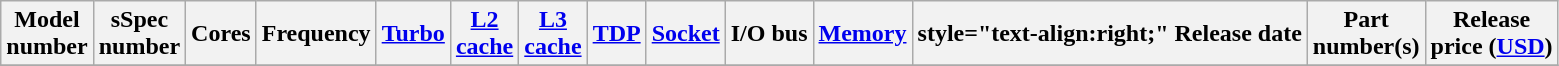<table class="wikitable">
<tr>
<th>Model<br>number</th>
<th>sSpec<br>number</th>
<th>Cores</th>
<th>Frequency</th>
<th><a href='#'>Turbo</a></th>
<th><a href='#'>L2<br>cache</a></th>
<th><a href='#'>L3<br>cache</a></th>
<th><a href='#'>TDP</a></th>
<th><a href='#'>Socket</a></th>
<th>I/O bus</th>
<th><a href='#'>Memory</a><br></th>
<th>style="text-align:right;"  Release date</th>
<th>Part<br>number(s)</th>
<th>Release<br>price (<a href='#'>USD</a>)<br></th>
</tr>
<tr>
</tr>
</table>
